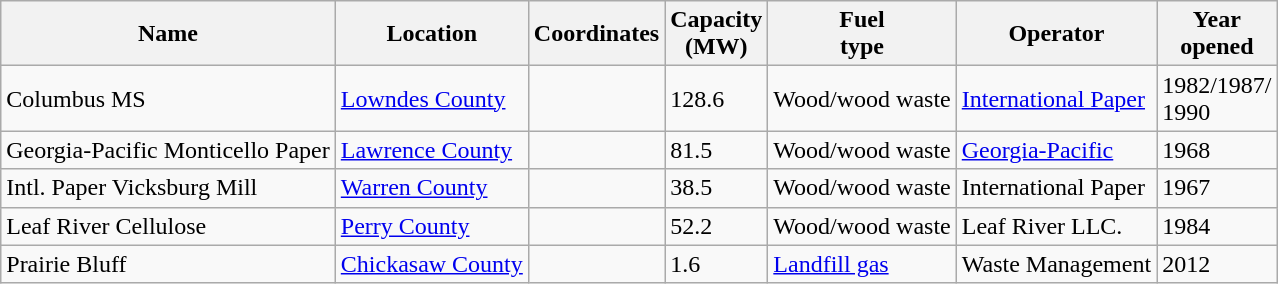<table class="wikitable">
<tr>
<th>Name</th>
<th>Location</th>
<th>Coordinates</th>
<th>Capacity<br>(MW)</th>
<th>Fuel<br>type</th>
<th>Operator</th>
<th>Year<br>opened</th>
</tr>
<tr>
<td>Columbus MS</td>
<td><a href='#'>Lowndes County</a></td>
<td></td>
<td>128.6</td>
<td>Wood/wood waste</td>
<td><a href='#'>International Paper</a></td>
<td>1982/1987/<br>1990</td>
</tr>
<tr>
<td>Georgia-Pacific Monticello Paper</td>
<td><a href='#'>Lawrence County</a></td>
<td></td>
<td>81.5</td>
<td>Wood/wood waste</td>
<td><a href='#'>Georgia-Pacific</a></td>
<td>1968</td>
</tr>
<tr>
<td>Intl. Paper Vicksburg Mill</td>
<td><a href='#'>Warren County</a></td>
<td></td>
<td>38.5</td>
<td>Wood/wood waste</td>
<td>International Paper</td>
<td>1967</td>
</tr>
<tr>
<td>Leaf River Cellulose</td>
<td><a href='#'>Perry County</a></td>
<td></td>
<td>52.2</td>
<td>Wood/wood waste</td>
<td>Leaf River LLC.</td>
<td>1984</td>
</tr>
<tr>
<td>Prairie Bluff</td>
<td><a href='#'>Chickasaw County</a></td>
<td></td>
<td>1.6</td>
<td><a href='#'>Landfill gas</a></td>
<td>Waste Management</td>
<td>2012</td>
</tr>
</table>
